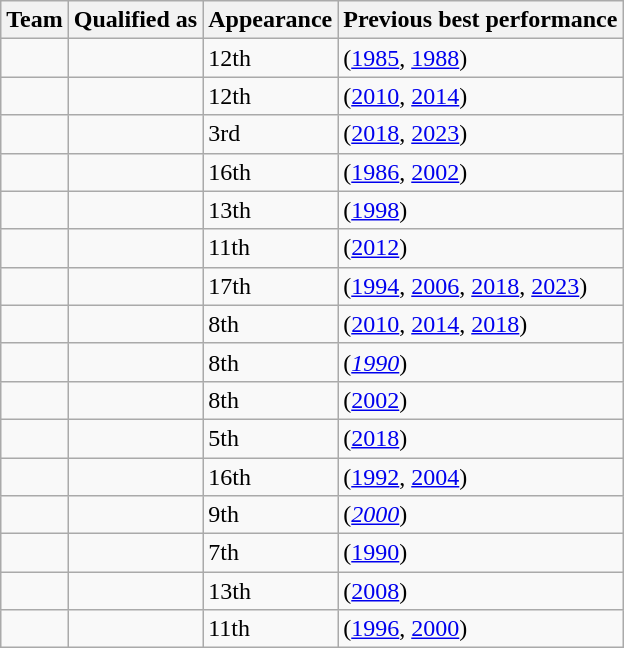<table class="wikitable sortable">
<tr>
<th>Team</th>
<th>Qualified as</th>
<th data-sort-type="number">Appearance</th>
<th>Previous best performance</th>
</tr>
<tr>
<td></td>
<td></td>
<td>12th</td>
<td> (<a href='#'>1985</a>, <a href='#'>1988</a>)</td>
</tr>
<tr>
<td></td>
<td></td>
<td>12th</td>
<td> (<a href='#'>2010</a>, <a href='#'>2014</a>)</td>
</tr>
<tr>
<td></td>
<td></td>
<td>3rd</td>
<td> (<a href='#'>2018</a>, <a href='#'>2023</a>)</td>
</tr>
<tr>
<td></td>
<td></td>
<td>16th</td>
<td> (<a href='#'>1986</a>, <a href='#'>2002</a>)</td>
</tr>
<tr>
<td></td>
<td></td>
<td>13th</td>
<td> (<a href='#'>1998</a>)</td>
</tr>
<tr>
<td></td>
<td></td>
<td>11th</td>
<td> (<a href='#'>2012</a>)</td>
</tr>
<tr>
<td></td>
<td></td>
<td>17th</td>
<td> (<a href='#'>1994</a>, <a href='#'>2006</a>, <a href='#'>2018</a>, <a href='#'>2023</a>)</td>
</tr>
<tr>
<td></td>
<td></td>
<td>8th</td>
<td> (<a href='#'>2010</a>, <a href='#'>2014</a>, <a href='#'>2018</a>)</td>
</tr>
<tr>
<td></td>
<td></td>
<td>8th</td>
<td> (<em><a href='#'>1990</a></em>)</td>
</tr>
<tr>
<td></td>
<td></td>
<td>8th</td>
<td> (<a href='#'>2002</a>)</td>
</tr>
<tr>
<td></td>
<td></td>
<td>5th</td>
<td> (<a href='#'>2018</a>)</td>
</tr>
<tr>
<td></td>
<td></td>
<td>16th</td>
<td> (<a href='#'>1992</a>, <a href='#'>2004</a>)</td>
</tr>
<tr>
<td></td>
<td></td>
<td>9th</td>
<td> (<em><a href='#'>2000</a></em>)</td>
</tr>
<tr>
<td></td>
<td></td>
<td>7th</td>
<td> (<a href='#'>1990</a>)</td>
</tr>
<tr>
<td></td>
<td></td>
<td>13th</td>
<td> (<a href='#'>2008</a>)</td>
</tr>
<tr>
<td></td>
<td></td>
<td>11th</td>
<td> (<a href='#'>1996</a>, <a href='#'>2000</a>)</td>
</tr>
</table>
